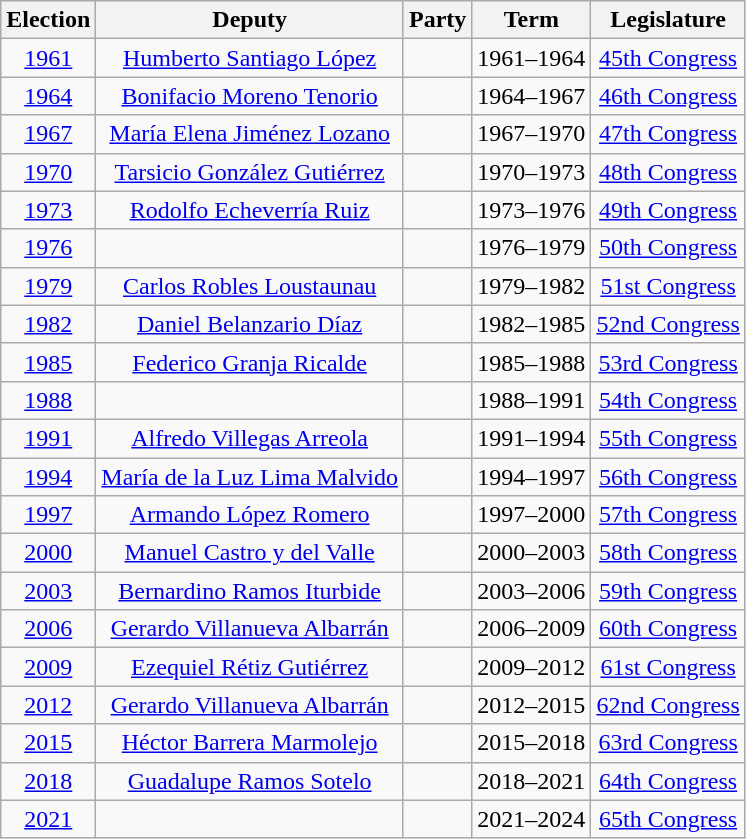<table class="wikitable sortable" style="text-align: center">
<tr>
<th>Election</th>
<th class="unsortable">Deputy</th>
<th class="unsortable">Party</th>
<th class="unsortable">Term</th>
<th class="unsortable">Legislature</th>
</tr>
<tr>
<td><a href='#'>1961</a></td>
<td><a href='#'>Humberto Santiago López</a></td>
<td></td>
<td>1961–1964</td>
<td><a href='#'>45th Congress</a></td>
</tr>
<tr>
<td><a href='#'>1964</a></td>
<td><a href='#'>Bonifacio Moreno Tenorio</a></td>
<td></td>
<td>1964–1967</td>
<td><a href='#'>46th Congress</a></td>
</tr>
<tr>
<td><a href='#'>1967</a></td>
<td><a href='#'>María Elena Jiménez Lozano</a></td>
<td></td>
<td>1967–1970</td>
<td><a href='#'>47th Congress</a></td>
</tr>
<tr>
<td><a href='#'>1970</a></td>
<td><a href='#'>Tarsicio González Gutiérrez</a></td>
<td></td>
<td>1970–1973</td>
<td><a href='#'>48th Congress</a></td>
</tr>
<tr>
<td><a href='#'>1973</a></td>
<td><a href='#'>Rodolfo Echeverría Ruiz</a></td>
<td></td>
<td>1973–1976</td>
<td><a href='#'>49th Congress</a></td>
</tr>
<tr>
<td><a href='#'>1976</a></td>
<td></td>
<td></td>
<td>1976–1979</td>
<td><a href='#'>50th Congress</a></td>
</tr>
<tr>
<td><a href='#'>1979</a></td>
<td><a href='#'>Carlos Robles Loustaunau</a></td>
<td></td>
<td>1979–1982</td>
<td><a href='#'>51st Congress</a></td>
</tr>
<tr>
<td><a href='#'>1982</a></td>
<td><a href='#'>Daniel Belanzario Díaz</a></td>
<td></td>
<td>1982–1985</td>
<td><a href='#'>52nd Congress</a></td>
</tr>
<tr>
<td><a href='#'>1985</a></td>
<td><a href='#'>Federico Granja Ricalde</a></td>
<td></td>
<td>1985–1988</td>
<td><a href='#'>53rd Congress</a></td>
</tr>
<tr>
<td><a href='#'>1988</a></td>
<td></td>
<td></td>
<td>1988–1991</td>
<td><a href='#'>54th Congress</a></td>
</tr>
<tr>
<td><a href='#'>1991</a></td>
<td><a href='#'>Alfredo Villegas Arreola</a></td>
<td></td>
<td>1991–1994</td>
<td><a href='#'>55th Congress</a></td>
</tr>
<tr>
<td><a href='#'>1994</a></td>
<td><a href='#'>María de la Luz Lima Malvido</a></td>
<td></td>
<td>1994–1997</td>
<td><a href='#'>56th Congress</a></td>
</tr>
<tr>
<td><a href='#'>1997</a></td>
<td><a href='#'>Armando López Romero</a></td>
<td></td>
<td>1997–2000</td>
<td><a href='#'>57th Congress</a></td>
</tr>
<tr>
<td><a href='#'>2000</a></td>
<td><a href='#'>Manuel Castro y del Valle</a></td>
<td></td>
<td>2000–2003</td>
<td><a href='#'>58th Congress</a></td>
</tr>
<tr>
<td><a href='#'>2003</a></td>
<td><a href='#'>Bernardino Ramos Iturbide</a></td>
<td></td>
<td>2003–2006</td>
<td><a href='#'>59th Congress</a></td>
</tr>
<tr>
<td><a href='#'>2006</a></td>
<td><a href='#'>Gerardo Villanueva Albarrán</a></td>
<td></td>
<td>2006–2009</td>
<td><a href='#'>60th Congress</a></td>
</tr>
<tr>
<td><a href='#'>2009</a></td>
<td><a href='#'>Ezequiel Rétiz Gutiérrez</a></td>
<td></td>
<td>2009–2012</td>
<td><a href='#'>61st Congress</a></td>
</tr>
<tr>
<td><a href='#'>2012</a></td>
<td><a href='#'>Gerardo Villanueva Albarrán</a></td>
<td>  </td>
<td>2012–2015</td>
<td><a href='#'>62nd Congress</a></td>
</tr>
<tr>
<td><a href='#'>2015</a></td>
<td><a href='#'>Héctor Barrera Marmolejo</a></td>
<td></td>
<td>2015–2018</td>
<td><a href='#'>63rd Congress</a></td>
</tr>
<tr>
<td><a href='#'>2018</a></td>
<td><a href='#'>Guadalupe Ramos Sotelo</a></td>
<td></td>
<td>2018–2021</td>
<td><a href='#'>64th Congress</a></td>
</tr>
<tr>
<td><a href='#'>2021</a></td>
<td></td>
<td></td>
<td>2021–2024</td>
<td><a href='#'>65th Congress</a></td>
</tr>
</table>
